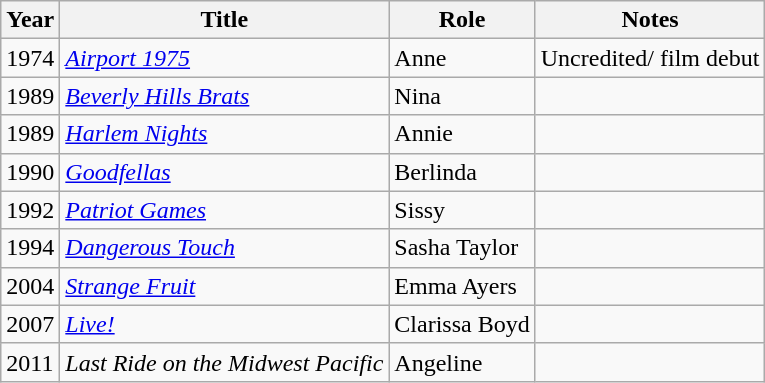<table class="wikitable sortable">
<tr>
<th>Year</th>
<th>Title</th>
<th>Role</th>
<th class="unsortable">Notes</th>
</tr>
<tr>
<td>1974</td>
<td><em><a href='#'>Airport 1975</a></em></td>
<td>Anne</td>
<td>Uncredited/ film debut</td>
</tr>
<tr>
<td>1989</td>
<td><em><a href='#'>Beverly Hills Brats</a></em></td>
<td>Nina</td>
<td></td>
</tr>
<tr>
<td>1989</td>
<td><em><a href='#'>Harlem Nights</a></em></td>
<td>Annie</td>
<td></td>
</tr>
<tr>
<td>1990</td>
<td><em><a href='#'>Goodfellas</a></em></td>
<td>Berlinda</td>
<td></td>
</tr>
<tr>
<td>1992</td>
<td><em><a href='#'>Patriot Games</a></em></td>
<td>Sissy</td>
<td></td>
</tr>
<tr>
<td>1994</td>
<td><em><a href='#'>Dangerous Touch</a></em></td>
<td>Sasha Taylor</td>
<td></td>
</tr>
<tr>
<td>2004</td>
<td><em><a href='#'>Strange Fruit</a></em></td>
<td>Emma Ayers</td>
<td></td>
</tr>
<tr>
<td>2007</td>
<td><em><a href='#'>Live!</a></em></td>
<td>Clarissa Boyd</td>
<td></td>
</tr>
<tr>
<td>2011</td>
<td><em>Last Ride on the Midwest Pacific</em></td>
<td>Angeline</td>
<td></td>
</tr>
</table>
